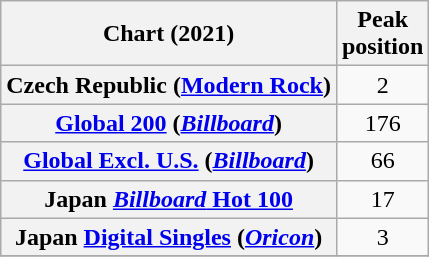<table class="wikitable sortable plainrowheaders" style="text-align:center">
<tr>
<th scope="col">Chart (2021)</th>
<th scope="col">Peak<br> position</th>
</tr>
<tr>
<th scope="row">Czech Republic (<a href='#'>Modern Rock</a>)</th>
<td>2</td>
</tr>
<tr>
<th scope="row"><a href='#'>Global 200</a> (<em><a href='#'>Billboard</a></em>)</th>
<td>176</td>
</tr>
<tr>
<th scope="row"><a href='#'>Global Excl. U.S.</a> (<em><a href='#'>Billboard</a></em>)</th>
<td>66</td>
</tr>
<tr>
<th scope="row">Japan <a href='#'><em>Billboard</em> Hot 100</a></th>
<td>17</td>
</tr>
<tr>
<th scope="row">Japan <a href='#'>Digital Singles</a> (<em><a href='#'>Oricon</a></em>)</th>
<td>3</td>
</tr>
<tr>
</tr>
</table>
